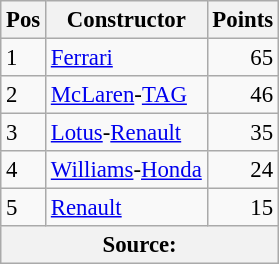<table class="wikitable" style="font-size: 95%;">
<tr>
<th>Pos</th>
<th>Constructor</th>
<th>Points</th>
</tr>
<tr>
<td>1</td>
<td> <a href='#'>Ferrari</a></td>
<td align="right">65</td>
</tr>
<tr>
<td>2</td>
<td> <a href='#'>McLaren</a>-<a href='#'>TAG</a></td>
<td align="right">46</td>
</tr>
<tr>
<td>3</td>
<td> <a href='#'>Lotus</a>-<a href='#'>Renault</a></td>
<td align="right">35</td>
</tr>
<tr>
<td>4</td>
<td> <a href='#'>Williams</a>-<a href='#'>Honda</a></td>
<td align="right">24</td>
</tr>
<tr>
<td>5</td>
<td> <a href='#'>Renault</a></td>
<td align="right">15</td>
</tr>
<tr>
<th colspan=4>Source: </th>
</tr>
</table>
